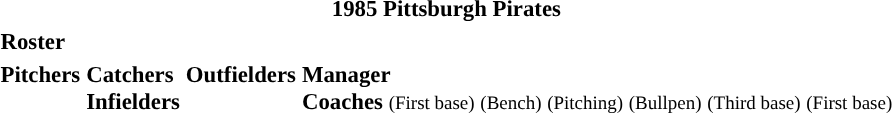<table class="toccolours" style="font-size: 95%;">
<tr>
<th colspan="10" style=>1985 Pittsburgh Pirates</th>
</tr>
<tr>
<td colspan="10"><strong>Roster</strong></td>
</tr>
<tr>
<td valign="top"><strong>Pitchers</strong><br>
















</td>
<td valign="top"><strong>Catchers</strong><br> 

<strong>Infielders</strong>












</td>
<td valign="top"><strong>Outfielders</strong><br>








</td>
<td valign="top"><strong>Manager</strong><br>
<strong>Coaches</strong>
 <small>(First base)</small>
 <small>(Bench)</small>
 <small>(Pitching)</small>
 <small>(Bullpen)</small>
 <small>(Third base)</small>
 <small>(First base)</small></td>
</tr>
</table>
